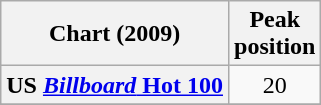<table class="wikitable sortable plainrowheaders">
<tr>
<th align="center">Chart (2009)</th>
<th align="center">Peak<br>position</th>
</tr>
<tr>
<th scope="row">US <a href='#'><em>Billboard</em> Hot 100</a></th>
<td align="center">20</td>
</tr>
<tr>
</tr>
</table>
